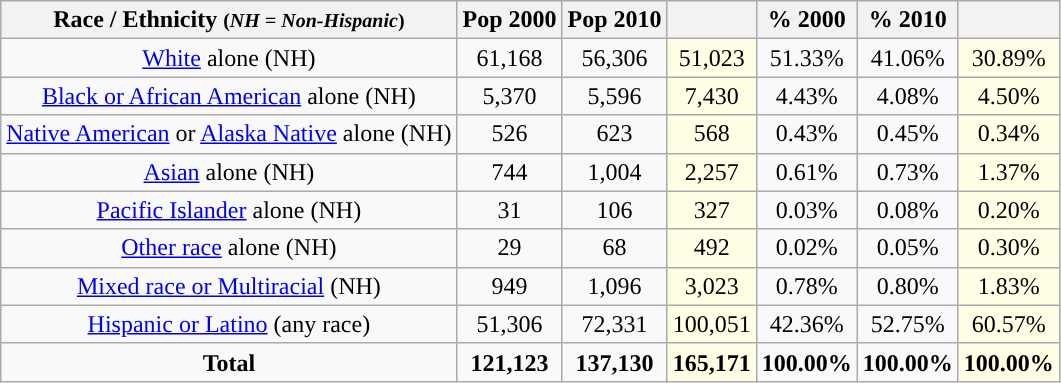<table class="wikitable" style="text-align:center;">
<tr>
<th>Race / Ethnicity <small>(<em>NH = Non-Hispanic</em>)</small></th>
<th>Pop 2000</th>
<th>Pop 2010</th>
<th></th>
<th>% 2000</th>
<th>% 2010</th>
<th></th>
</tr>
<tr>
<td><a href='#'>White</a> alone (NH)</td>
<td>61,168</td>
<td>56,306</td>
<td style='background: #ffffe6;'>51,023</td>
<td>51.33%</td>
<td>41.06%</td>
<td style='background: #ffffe6;'>30.89%</td>
</tr>
<tr>
<td><a href='#'>Black or African American</a> alone (NH)</td>
<td>5,370</td>
<td>5,596</td>
<td style='background: #ffffe6;'>7,430</td>
<td>4.43%</td>
<td>4.08%</td>
<td style='background: #ffffe6;'>4.50%</td>
</tr>
<tr>
<td><a href='#'>Native American</a> or <a href='#'>Alaska Native</a> alone (NH)</td>
<td>526</td>
<td>623</td>
<td style='background: #ffffe6;'>568</td>
<td>0.43%</td>
<td>0.45%</td>
<td style='background: #ffffe6;'>0.34%</td>
</tr>
<tr>
<td><a href='#'>Asian</a> alone (NH)</td>
<td>744</td>
<td>1,004</td>
<td style='background: #ffffe6;'>2,257</td>
<td>0.61%</td>
<td>0.73%</td>
<td style='background: #ffffe6;'>1.37%</td>
</tr>
<tr>
<td><a href='#'>Pacific Islander</a> alone (NH)</td>
<td>31</td>
<td>106</td>
<td style='background: #ffffe6;'>327</td>
<td>0.03%</td>
<td>0.08%</td>
<td style='background: #ffffe6;'>0.20%</td>
</tr>
<tr>
<td><a href='#'>Other race</a> alone (NH)</td>
<td>29</td>
<td>68</td>
<td style='background: #ffffe6;'>492</td>
<td>0.02%</td>
<td>0.05%</td>
<td style='background: #ffffe6;'>0.30%</td>
</tr>
<tr>
<td><a href='#'>Mixed race or Multiracial</a> (NH)</td>
<td>949</td>
<td>1,096</td>
<td style='background: #ffffe6;'>3,023</td>
<td>0.78%</td>
<td>0.80%</td>
<td style='background: #ffffe6;'>1.83%</td>
</tr>
<tr>
<td><a href='#'>Hispanic or Latino</a> (any race)</td>
<td>51,306</td>
<td>72,331</td>
<td style='background: #ffffe6;'>100,051</td>
<td>42.36%</td>
<td>52.75%</td>
<td style='background: #ffffe6;'>60.57%</td>
</tr>
<tr>
<td><strong>Total</strong></td>
<td><strong>121,123</strong></td>
<td><strong>137,130</strong></td>
<td style='background: #ffffe6;'><strong>165,171</strong></td>
<td><strong>100.00%</strong></td>
<td><strong>100.00%</strong></td>
<td style='background: #ffffe6;'><strong>100.00%</strong></td>
</tr>
</table>
